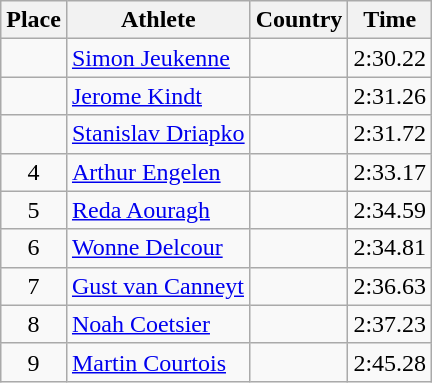<table class="wikitable">
<tr>
<th>Place</th>
<th>Athlete</th>
<th>Country</th>
<th>Time</th>
</tr>
<tr>
<td align=center></td>
<td><a href='#'>Simon Jeukenne</a></td>
<td></td>
<td>2:30.22</td>
</tr>
<tr>
<td align=center></td>
<td><a href='#'>Jerome Kindt</a></td>
<td></td>
<td>2:31.26</td>
</tr>
<tr>
<td align=center></td>
<td><a href='#'>Stanislav Driapko</a></td>
<td></td>
<td>2:31.72</td>
</tr>
<tr>
<td align=center>4</td>
<td><a href='#'>Arthur Engelen</a></td>
<td></td>
<td>2:33.17</td>
</tr>
<tr>
<td align=center>5</td>
<td><a href='#'>Reda Aouragh</a></td>
<td></td>
<td>2:34.59</td>
</tr>
<tr>
<td align=center>6</td>
<td><a href='#'>Wonne Delcour</a></td>
<td></td>
<td>2:34.81</td>
</tr>
<tr>
<td align=center>7</td>
<td><a href='#'>Gust van Canneyt</a></td>
<td></td>
<td>2:36.63</td>
</tr>
<tr>
<td align=center>8</td>
<td><a href='#'>Noah Coetsier</a></td>
<td></td>
<td>2:37.23</td>
</tr>
<tr>
<td align=center>9</td>
<td><a href='#'>Martin Courtois</a></td>
<td></td>
<td>2:45.28</td>
</tr>
</table>
